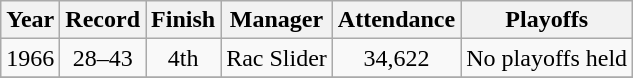<table class="wikitable" style="text-align:center">
<tr>
<th>Year</th>
<th>Record</th>
<th>Finish</th>
<th>Manager</th>
<th>Attendance</th>
<th>Playoffs</th>
</tr>
<tr>
<td>1966</td>
<td>28–43</td>
<td>4th</td>
<td>Rac Slider</td>
<td>34,622</td>
<td>No playoffs held</td>
</tr>
<tr>
</tr>
</table>
